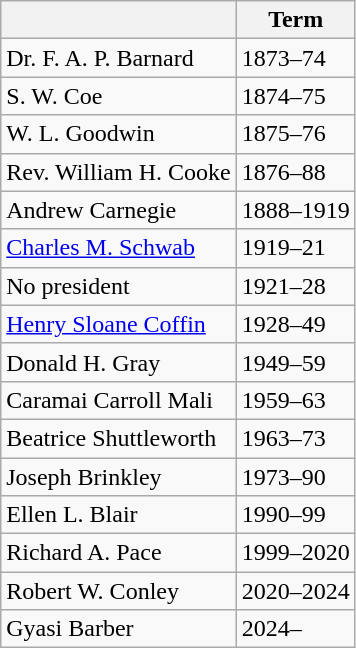<table class=wikitable>
<tr>
<th> </th>
<th>Term</th>
</tr>
<tr>
<td>Dr. F. A. P. Barnard</td>
<td>1873–74</td>
</tr>
<tr>
<td>S. W. Coe</td>
<td>1874–75</td>
</tr>
<tr>
<td>W. L. Goodwin</td>
<td>1875–76</td>
</tr>
<tr>
<td>Rev. William H. Cooke</td>
<td>1876–88</td>
</tr>
<tr>
<td>Andrew Carnegie</td>
<td>1888–1919</td>
</tr>
<tr>
<td><a href='#'>Charles M. Schwab</a></td>
<td>1919–21</td>
</tr>
<tr>
<td>No president</td>
<td>1921–28</td>
</tr>
<tr>
<td><a href='#'>Henry Sloane Coffin</a></td>
<td>1928–49</td>
</tr>
<tr>
<td>Donald H. Gray</td>
<td>1949–59</td>
</tr>
<tr>
<td>Caramai Carroll Mali</td>
<td>1959–63</td>
</tr>
<tr>
<td>Beatrice Shuttleworth</td>
<td>1963–73</td>
</tr>
<tr>
<td>Joseph Brinkley</td>
<td>1973–90</td>
</tr>
<tr>
<td>Ellen L. Blair</td>
<td>1990–99</td>
</tr>
<tr>
<td>Richard A. Pace</td>
<td>1999–2020</td>
</tr>
<tr>
<td>Robert W. Conley</td>
<td>2020–2024</td>
</tr>
<tr>
<td>Gyasi Barber</td>
<td>2024–</td>
</tr>
</table>
